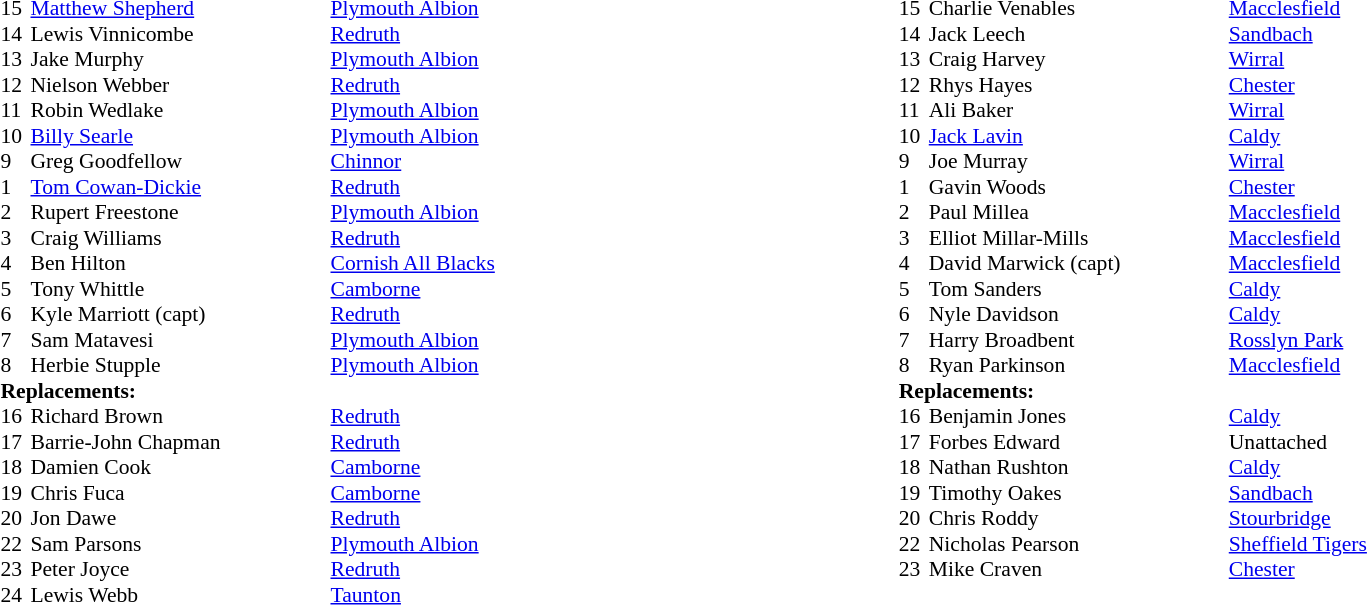<table width="80%">
<tr>
<td valign="top" width="50%"><br><table style="font-size: 90%" cellspacing="0" cellpadding="0">
<tr>
<th width="20"></th>
<th width="200"></th>
</tr>
<tr>
<td>15</td>
<td><a href='#'>Matthew Shepherd</a></td>
<td><a href='#'>Plymouth Albion</a></td>
</tr>
<tr>
<td>14</td>
<td>Lewis Vinnicombe</td>
<td><a href='#'>Redruth</a></td>
</tr>
<tr>
<td>13</td>
<td>Jake Murphy</td>
<td><a href='#'>Plymouth Albion</a></td>
</tr>
<tr>
<td>12</td>
<td>Nielson Webber</td>
<td><a href='#'>Redruth</a></td>
</tr>
<tr>
<td>11</td>
<td>Robin Wedlake</td>
<td><a href='#'>Plymouth Albion</a></td>
</tr>
<tr>
<td>10</td>
<td><a href='#'>Billy Searle</a></td>
<td><a href='#'>Plymouth Albion</a></td>
</tr>
<tr>
<td>9</td>
<td>Greg Goodfellow</td>
<td><a href='#'>Chinnor</a></td>
</tr>
<tr>
<td>1</td>
<td><a href='#'>Tom Cowan-Dickie</a></td>
<td><a href='#'>Redruth</a></td>
</tr>
<tr>
<td>2</td>
<td>Rupert Freestone</td>
<td><a href='#'>Plymouth Albion</a></td>
</tr>
<tr>
<td>3</td>
<td>Craig Williams</td>
<td><a href='#'>Redruth</a></td>
</tr>
<tr>
<td>4</td>
<td>Ben Hilton</td>
<td><a href='#'>Cornish All Blacks</a></td>
</tr>
<tr>
<td>5</td>
<td>Tony Whittle</td>
<td><a href='#'>Camborne</a></td>
</tr>
<tr>
<td>6</td>
<td>Kyle Marriott (capt)</td>
<td><a href='#'>Redruth</a></td>
</tr>
<tr>
<td>7</td>
<td>Sam Matavesi</td>
<td><a href='#'>Plymouth Albion</a></td>
</tr>
<tr>
<td>8</td>
<td>Herbie Stupple</td>
<td><a href='#'>Plymouth Albion</a></td>
</tr>
<tr>
<td colspan=3><strong>Replacements:</strong></td>
</tr>
<tr>
<td>16</td>
<td>Richard Brown</td>
<td><a href='#'>Redruth</a></td>
</tr>
<tr>
<td>17</td>
<td>Barrie-John Chapman</td>
<td><a href='#'>Redruth</a></td>
</tr>
<tr>
<td>18</td>
<td>Damien Cook</td>
<td><a href='#'>Camborne</a></td>
</tr>
<tr>
<td>19</td>
<td>Chris Fuca</td>
<td><a href='#'>Camborne</a></td>
</tr>
<tr>
<td>20</td>
<td>Jon Dawe</td>
<td><a href='#'>Redruth</a></td>
</tr>
<tr>
<td>22</td>
<td>Sam Parsons</td>
<td><a href='#'>Plymouth Albion</a></td>
</tr>
<tr>
<td>23</td>
<td>Peter Joyce</td>
<td><a href='#'>Redruth</a></td>
</tr>
<tr>
<td>24</td>
<td>Lewis Webb</td>
<td><a href='#'>Taunton</a></td>
</tr>
<tr>
</tr>
</table>
</td>
<td valign="top" width="50%"><br><table style="font-size: 90%" cellspacing="0" cellpadding="0" align="center">
<tr>
<th width="20"></th>
<th width="200"></th>
</tr>
<tr>
<td>15</td>
<td>Charlie Venables</td>
<td><a href='#'>Macclesfield</a></td>
</tr>
<tr>
<td>14</td>
<td>Jack Leech</td>
<td><a href='#'>Sandbach</a></td>
</tr>
<tr>
<td>13</td>
<td>Craig Harvey</td>
<td><a href='#'>Wirral</a></td>
</tr>
<tr>
<td>12</td>
<td>Rhys Hayes</td>
<td><a href='#'>Chester</a></td>
</tr>
<tr>
<td>11</td>
<td>Ali Baker</td>
<td><a href='#'>Wirral</a></td>
</tr>
<tr>
<td>10</td>
<td><a href='#'>Jack Lavin</a></td>
<td><a href='#'>Caldy</a></td>
</tr>
<tr>
<td>9</td>
<td>Joe Murray</td>
<td><a href='#'>Wirral</a></td>
</tr>
<tr>
<td>1</td>
<td>Gavin Woods</td>
<td><a href='#'>Chester</a></td>
</tr>
<tr>
<td>2</td>
<td>Paul Millea</td>
<td><a href='#'>Macclesfield</a></td>
</tr>
<tr>
<td>3</td>
<td>Elliot Millar-Mills</td>
<td><a href='#'>Macclesfield</a></td>
</tr>
<tr>
<td>4</td>
<td>David Marwick (capt)</td>
<td><a href='#'>Macclesfield</a></td>
</tr>
<tr>
<td>5</td>
<td>Tom Sanders</td>
<td><a href='#'>Caldy</a></td>
</tr>
<tr>
<td>6</td>
<td>Nyle Davidson</td>
<td><a href='#'>Caldy</a></td>
</tr>
<tr>
<td>7</td>
<td>Harry Broadbent</td>
<td><a href='#'>Rosslyn Park</a></td>
</tr>
<tr>
<td>8</td>
<td>Ryan Parkinson</td>
<td><a href='#'>Macclesfield</a></td>
</tr>
<tr>
<td colspan=3><strong>Replacements:</strong></td>
</tr>
<tr>
<td>16</td>
<td>Benjamin Jones</td>
<td><a href='#'>Caldy</a></td>
</tr>
<tr>
<td>17</td>
<td>Forbes Edward</td>
<td>Unattached</td>
</tr>
<tr>
<td>18</td>
<td>Nathan Rushton</td>
<td><a href='#'>Caldy</a></td>
</tr>
<tr>
<td>19</td>
<td>Timothy Oakes</td>
<td><a href='#'>Sandbach</a></td>
</tr>
<tr>
<td>20</td>
<td>Chris Roddy</td>
<td><a href='#'>Stourbridge</a></td>
</tr>
<tr>
<td>22</td>
<td>Nicholas Pearson</td>
<td><a href='#'>Sheffield Tigers</a></td>
</tr>
<tr>
<td>23</td>
<td>Mike Craven</td>
<td><a href='#'>Chester</a></td>
</tr>
<tr>
</tr>
</table>
</td>
</tr>
</table>
